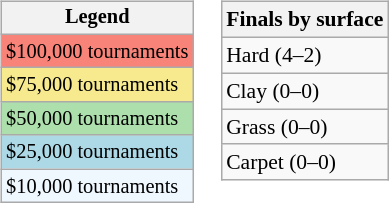<table>
<tr valign=top>
<td><br><table class=wikitable style="font-size:85%">
<tr>
<th>Legend</th>
</tr>
<tr style="background:#f88379;">
<td>$100,000 tournaments</td>
</tr>
<tr style="background:#f7e98e;">
<td>$75,000 tournaments</td>
</tr>
<tr style="background:#addfad;">
<td>$50,000 tournaments</td>
</tr>
<tr style="background:lightblue;">
<td>$25,000 tournaments</td>
</tr>
<tr style="background:#f0f8ff;">
<td>$10,000 tournaments</td>
</tr>
</table>
</td>
<td><br><table class=wikitable style="font-size:90%">
<tr>
<th>Finals by surface</th>
</tr>
<tr>
<td>Hard (4–2)</td>
</tr>
<tr>
<td>Clay (0–0)</td>
</tr>
<tr>
<td>Grass (0–0)</td>
</tr>
<tr>
<td>Carpet (0–0)</td>
</tr>
</table>
</td>
</tr>
</table>
